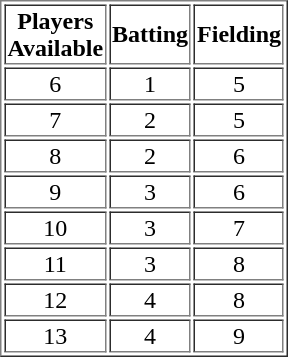<table border="1">
<tr>
<th>Players<br> Available</th>
<th>Batting</th>
<th>Fielding</th>
</tr>
<tr>
<td align="center">6</td>
<td align="center">1</td>
<td align="center">5</td>
</tr>
<tr>
<td align="center">7</td>
<td align="center">2</td>
<td align="center">5</td>
</tr>
<tr>
<td align="center">8</td>
<td align="center">2</td>
<td align="center">6</td>
</tr>
<tr>
<td align="center">9</td>
<td align="center">3</td>
<td align="center">6</td>
</tr>
<tr>
<td align="center">10</td>
<td align="center">3</td>
<td align="center">7</td>
</tr>
<tr>
<td align="center">11</td>
<td align="center">3</td>
<td align="center">8</td>
</tr>
<tr>
<td align="center">12</td>
<td align="center">4</td>
<td align="center">8</td>
</tr>
<tr>
<td align="center">13</td>
<td align="center">4</td>
<td align="center">9</td>
</tr>
</table>
